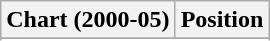<table class="wikitable sortable plainrowheaders" style="text-align:center;">
<tr>
<th>Chart (2000-05)</th>
<th>Position</th>
</tr>
<tr>
</tr>
<tr>
</tr>
</table>
